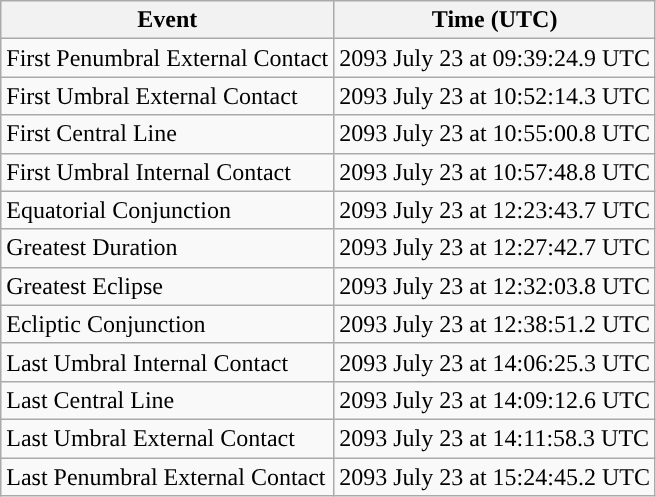<table class="wikitable">
<tr>
<th>Event</th>
<th>Time (UTC)</th>
</tr>
<tr>
<td>First Penumbral External Contact</td>
<td>2093 July 23 at 09:39:24.9 UTC</td>
</tr>
<tr>
<td>First Umbral External Contact</td>
<td>2093 July 23 at 10:52:14.3 UTC</td>
</tr>
<tr>
<td>First Central Line</td>
<td>2093 July 23 at 10:55:00.8 UTC</td>
</tr>
<tr>
<td>First Umbral Internal Contact</td>
<td>2093 July 23 at 10:57:48.8 UTC</td>
</tr>
<tr>
<td>Equatorial Conjunction</td>
<td>2093 July 23 at 12:23:43.7 UTC</td>
</tr>
<tr>
<td>Greatest Duration</td>
<td>2093 July 23 at 12:27:42.7 UTC</td>
</tr>
<tr>
<td>Greatest Eclipse</td>
<td>2093 July 23 at 12:32:03.8 UTC</td>
</tr>
<tr>
<td>Ecliptic Conjunction</td>
<td>2093 July 23 at 12:38:51.2 UTC</td>
</tr>
<tr>
<td>Last Umbral Internal Contact</td>
<td>2093 July 23 at 14:06:25.3 UTC</td>
</tr>
<tr>
<td>Last Central Line</td>
<td>2093 July 23 at 14:09:12.6 UTC</td>
</tr>
<tr>
<td>Last Umbral External Contact</td>
<td>2093 July 23 at 14:11:58.3 UTC</td>
</tr>
<tr>
<td>Last Penumbral External Contact</td>
<td>2093 July 23 at 15:24:45.2 UTC</td>
</tr>
</table>
